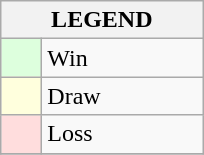<table class="wikitable" border="1">
<tr>
<th colspan="2">LEGEND</th>
</tr>
<tr>
<td style="background:#ddffdd;" width=20> </td>
<td width=100>Win</td>
</tr>
<tr>
<td style="background:#ffffdd"  width=20> </td>
<td width=100>Draw</td>
</tr>
<tr>
<td style="background:#ffdddd;" width=20> </td>
<td width=100>Loss</td>
</tr>
<tr>
</tr>
</table>
